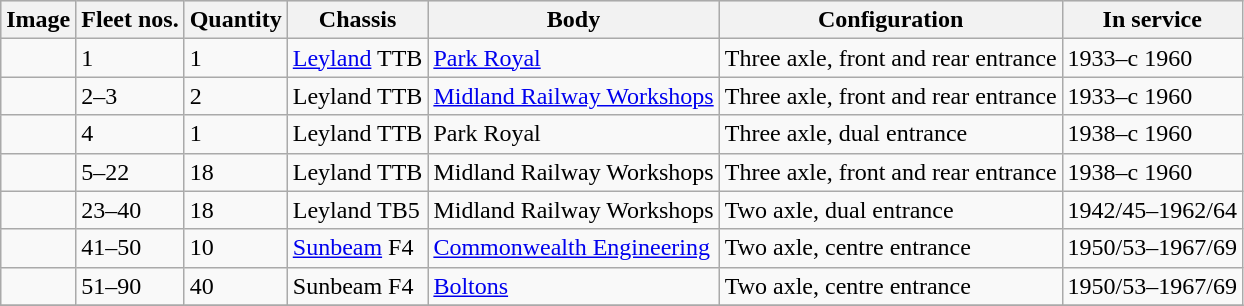<table class="wikitable sortable">
<tr style="background:#E0E0E0;">
<th>Image</th>
<th>Fleet nos.</th>
<th>Quantity</th>
<th>Chassis</th>
<th>Body</th>
<th>Configuration</th>
<th>In service</th>
</tr>
<tr>
<td></td>
<td>1</td>
<td>1</td>
<td><a href='#'>Leyland</a> TTB</td>
<td><a href='#'>Park Royal</a></td>
<td>Three axle, front and rear entrance</td>
<td>1933–c 1960</td>
</tr>
<tr>
<td></td>
<td>2–3</td>
<td>2</td>
<td>Leyland TTB</td>
<td><a href='#'>Midland Railway Workshops</a></td>
<td>Three axle, front and rear entrance</td>
<td>1933–c 1960</td>
</tr>
<tr>
<td></td>
<td>4</td>
<td>1</td>
<td>Leyland TTB</td>
<td>Park Royal</td>
<td>Three axle, dual entrance</td>
<td>1938–c 1960</td>
</tr>
<tr>
<td></td>
<td>5–22</td>
<td>18</td>
<td>Leyland TTB</td>
<td>Midland Railway Workshops</td>
<td>Three axle, front and rear entrance</td>
<td>1938–c 1960</td>
</tr>
<tr>
<td></td>
<td>23–40</td>
<td>18</td>
<td>Leyland TB5</td>
<td>Midland Railway Workshops</td>
<td>Two axle, dual entrance</td>
<td>1942/45–1962/64</td>
</tr>
<tr>
<td></td>
<td>41–50</td>
<td>10</td>
<td><a href='#'>Sunbeam</a> F4</td>
<td><a href='#'>Commonwealth Engineering</a></td>
<td>Two axle, centre entrance</td>
<td>1950/53–1967/69</td>
</tr>
<tr>
<td></td>
<td>51–90</td>
<td>40</td>
<td>Sunbeam F4</td>
<td><a href='#'>Boltons</a></td>
<td>Two axle, centre entrance</td>
<td>1950/53–1967/69</td>
</tr>
<tr>
</tr>
</table>
